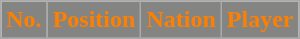<table class="wikitable sortable">
<tr>
<th style="background:#848482; color:#ff8000;" scope="col">No.</th>
<th style="background:#848482; color:#ff8000;" scope="col">Position</th>
<th style="background:#848482; color:#ff8000;" scope="col">Nation</th>
<th style="background:#848482; color:#ff8000;" scope="col">Player</th>
</tr>
<tr>
</tr>
</table>
